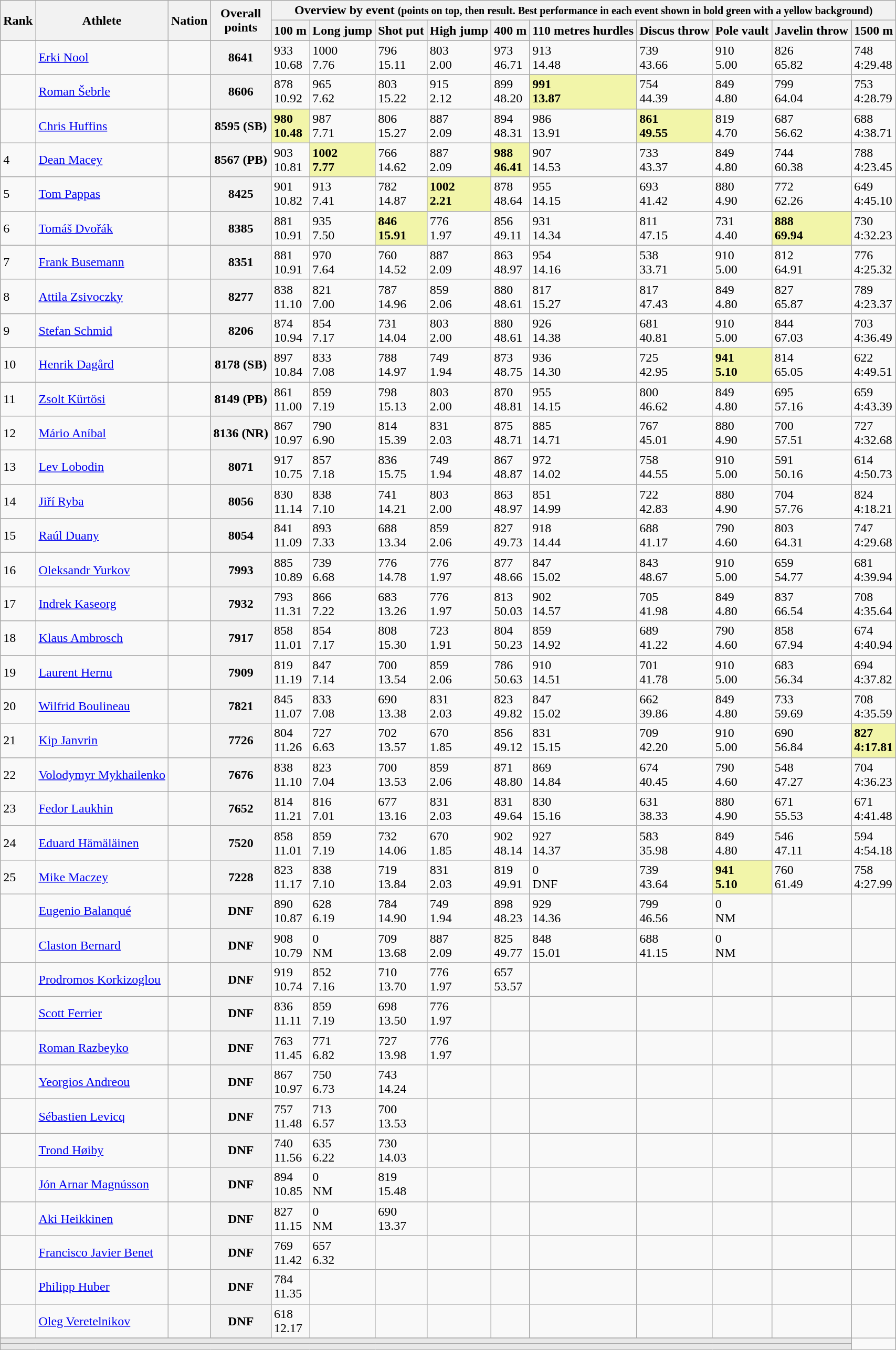<table class="wikitable sortable">
<tr>
<th rowspan="2">Rank</th>
<th rowspan="2">Athlete</th>
<th rowspan="2">Nation</th>
<th rowspan="2">Overall<br>points</th>
<th colspan="10">Overview by event <small>(points on top, then result. Best performance in each event shown in <span><strong>bold green</strong></span> with a yellow background)</small></th>
</tr>
<tr>
<th>100 m</th>
<th>Long jump</th>
<th>Shot put</th>
<th>High jump</th>
<th>400 m</th>
<th>110 metres hurdles</th>
<th>Discus throw</th>
<th>Pole vault</th>
<th>Javelin throw</th>
<th>1500 m</th>
</tr>
<tr>
<td></td>
<td><a href='#'>Erki Nool</a></td>
<td align=left></td>
<th>8641</th>
<td>933<br>10.68</td>
<td>1000<br>7.76</td>
<td>796<br>15.11</td>
<td>803<br>2.00</td>
<td>973<br>46.71</td>
<td>913<br>14.48</td>
<td>739<br>43.66</td>
<td>910<br>5.00</td>
<td>826<br>65.82</td>
<td>748<br>4:29.48</td>
</tr>
<tr>
<td></td>
<td><a href='#'>Roman Šebrle</a></td>
<td align=left></td>
<th>8606</th>
<td>878<br>10.92</td>
<td>965<br>7.62</td>
<td>803<br>15.22</td>
<td>915<br>2.12</td>
<td>899<br>48.20</td>
<td bgcolor="F2F5A9"><span><strong>991</strong><br><strong>13.87</strong></span></td>
<td>754<br>44.39</td>
<td>849<br>4.80</td>
<td>799<br>64.04</td>
<td>753<br>4:28.79</td>
</tr>
<tr>
<td></td>
<td><a href='#'>Chris Huffins</a></td>
<td align=left></td>
<th>8595 (SB)</th>
<td bgcolor="F2F5A9"><span><strong>980</strong><br><strong>10.48</strong></span></td>
<td>987<br>7.71</td>
<td>806<br>15.27</td>
<td>887<br>2.09</td>
<td>894<br>48.31</td>
<td>986<br>13.91</td>
<td bgcolor="F2F5A9"><span><strong>861</strong><br><strong>49.55</strong></span></td>
<td>819<br>4.70</td>
<td>687<br>56.62</td>
<td>688<br>4:38.71</td>
</tr>
<tr>
<td>4</td>
<td><a href='#'>Dean Macey</a></td>
<td align=left></td>
<th>8567 (PB)</th>
<td>903<br>10.81</td>
<td bgcolor="F2F5A9"><span><strong>1002</strong><br><strong>7.77</strong></span></td>
<td>766<br>14.62</td>
<td>887<br>2.09</td>
<td bgcolor="F2F5A9"><span><strong>988</strong><br><strong>46.41</strong></span></td>
<td>907<br>14.53</td>
<td>733<br>43.37</td>
<td>849<br>4.80</td>
<td>744<br>60.38</td>
<td>788<br>4:23.45</td>
</tr>
<tr>
<td>5</td>
<td><a href='#'>Tom Pappas</a></td>
<td align=left></td>
<th>8425</th>
<td>901<br>10.82</td>
<td>913<br>7.41</td>
<td>782<br>14.87</td>
<td bgcolor="F2F5A9"><span><strong>1002</strong><br><strong>2.21</strong></span></td>
<td>878<br>48.64</td>
<td>955<br>14.15</td>
<td>693<br>41.42</td>
<td>880<br>4.90</td>
<td>772<br>62.26</td>
<td>649<br>4:45.10</td>
</tr>
<tr>
<td>6</td>
<td><a href='#'>Tomáš Dvořák</a></td>
<td align=left></td>
<th>8385</th>
<td>881<br>10.91</td>
<td>935<br>7.50</td>
<td bgcolor="F2F5A9"><span><strong>846</strong><br><strong>15.91</strong></span></td>
<td>776<br>1.97</td>
<td>856<br>49.11</td>
<td>931<br>14.34</td>
<td>811<br>47.15</td>
<td>731<br>4.40</td>
<td bgcolor="F2F5A9"><span><strong>888</strong><br><strong>69.94</strong></span></td>
<td>730<br>4:32.23</td>
</tr>
<tr>
<td>7</td>
<td><a href='#'>Frank Busemann</a></td>
<td align=left></td>
<th>8351</th>
<td>881<br>10.91</td>
<td>970<br>7.64</td>
<td>760<br>14.52</td>
<td>887<br>2.09</td>
<td>863<br>48.97</td>
<td>954<br>14.16</td>
<td>538<br>33.71</td>
<td>910<br>5.00</td>
<td>812<br>64.91</td>
<td>776<br>4:25.32</td>
</tr>
<tr>
<td>8</td>
<td><a href='#'>Attila Zsivoczky</a></td>
<td align=left></td>
<th>8277</th>
<td>838<br>11.10</td>
<td>821<br>7.00</td>
<td>787<br>14.96</td>
<td>859<br>2.06</td>
<td>880<br>48.61</td>
<td>817<br>15.27</td>
<td>817<br>47.43</td>
<td>849<br>4.80</td>
<td>827<br>65.87</td>
<td>789<br>4:23.37</td>
</tr>
<tr>
<td>9</td>
<td><a href='#'>Stefan Schmid</a></td>
<td align=left></td>
<th>8206</th>
<td>874<br>10.94</td>
<td>854<br>7.17</td>
<td>731<br>14.04</td>
<td>803<br>2.00</td>
<td>880<br>48.61</td>
<td>926<br>14.38</td>
<td>681<br>40.81</td>
<td>910<br>5.00</td>
<td>844<br>67.03</td>
<td>703<br>4:36.49</td>
</tr>
<tr>
<td>10</td>
<td><a href='#'>Henrik Dagård</a></td>
<td align=left></td>
<th>8178 (SB)</th>
<td>897<br>10.84</td>
<td>833<br>7.08</td>
<td>788<br>14.97</td>
<td>749<br>1.94</td>
<td>873<br>48.75</td>
<td>936<br>14.30</td>
<td>725<br>42.95</td>
<td bgcolor="F2F5A9"><span><strong>941</strong><br><strong>5.10</strong></span></td>
<td>814<br>65.05</td>
<td>622<br>4:49.51</td>
</tr>
<tr>
<td>11</td>
<td><a href='#'>Zsolt Kürtösi</a></td>
<td align=left></td>
<th>8149 (PB)</th>
<td>861<br>11.00</td>
<td>859<br>7.19</td>
<td>798<br>15.13</td>
<td>803<br>2.00</td>
<td>870<br>48.81</td>
<td>955<br>14.15</td>
<td>800<br>46.62</td>
<td>849<br>4.80</td>
<td>695<br>57.16</td>
<td>659<br>4:43.39</td>
</tr>
<tr>
<td>12</td>
<td><a href='#'>Mário Aníbal</a></td>
<td align=left></td>
<th>8136 (NR)</th>
<td>867<br>10.97</td>
<td>790<br>6.90</td>
<td>814<br>15.39</td>
<td>831<br>2.03</td>
<td>875<br>48.71</td>
<td>885<br>14.71</td>
<td>767<br>45.01</td>
<td>880<br>4.90</td>
<td>700<br>57.51</td>
<td>727<br>4:32.68</td>
</tr>
<tr>
<td>13</td>
<td><a href='#'>Lev Lobodin</a></td>
<td align=left></td>
<th>8071</th>
<td>917<br>10.75</td>
<td>857<br>7.18</td>
<td>836<br>15.75</td>
<td>749<br>1.94</td>
<td>867<br>48.87</td>
<td>972<br>14.02</td>
<td>758<br>44.55</td>
<td>910<br>5.00</td>
<td>591<br>50.16</td>
<td>614<br>4:50.73</td>
</tr>
<tr>
<td>14</td>
<td><a href='#'>Jiří Ryba</a></td>
<td align=left></td>
<th>8056</th>
<td>830<br>11.14</td>
<td>838<br>7.10</td>
<td>741<br>14.21</td>
<td>803<br>2.00</td>
<td>863<br>48.97</td>
<td>851<br>14.99</td>
<td>722<br>42.83</td>
<td>880<br>4.90</td>
<td>704<br>57.76</td>
<td>824<br>4:18.21</td>
</tr>
<tr>
<td>15</td>
<td><a href='#'>Raúl Duany</a></td>
<td align=left></td>
<th>8054</th>
<td>841<br>11.09</td>
<td>893<br>7.33</td>
<td>688<br>13.34</td>
<td>859<br>2.06</td>
<td>827<br>49.73</td>
<td>918<br>14.44</td>
<td>688<br>41.17</td>
<td>790<br>4.60</td>
<td>803<br>64.31</td>
<td>747<br>4:29.68</td>
</tr>
<tr>
<td>16</td>
<td><a href='#'>Oleksandr Yurkov</a></td>
<td align=left></td>
<th>7993</th>
<td>885<br>10.89</td>
<td>739<br>6.68</td>
<td>776<br>14.78</td>
<td>776<br>1.97</td>
<td>877<br>48.66</td>
<td>847<br>15.02</td>
<td>843<br>48.67</td>
<td>910<br>5.00</td>
<td>659<br>54.77</td>
<td>681<br>4:39.94</td>
</tr>
<tr>
<td>17</td>
<td><a href='#'>Indrek Kaseorg</a></td>
<td align=left></td>
<th>7932</th>
<td>793<br>11.31</td>
<td>866<br>7.22</td>
<td>683<br>13.26</td>
<td>776<br>1.97</td>
<td>813<br>50.03</td>
<td>902<br>14.57</td>
<td>705<br>41.98</td>
<td>849<br>4.80</td>
<td>837<br>66.54</td>
<td>708<br>4:35.64</td>
</tr>
<tr>
<td>18</td>
<td><a href='#'>Klaus Ambrosch</a></td>
<td align=left></td>
<th>7917</th>
<td>858<br>11.01</td>
<td>854<br>7.17</td>
<td>808<br>15.30</td>
<td>723<br>1.91</td>
<td>804<br>50.23</td>
<td>859<br>14.92</td>
<td>689<br>41.22</td>
<td>790<br>4.60</td>
<td>858<br>67.94</td>
<td>674<br>4:40.94</td>
</tr>
<tr>
<td>19</td>
<td><a href='#'>Laurent Hernu</a></td>
<td align=left></td>
<th>7909</th>
<td>819<br>11.19</td>
<td>847<br>7.14</td>
<td>700<br>13.54</td>
<td>859<br>2.06</td>
<td>786<br>50.63</td>
<td>910<br>14.51</td>
<td>701<br>41.78</td>
<td>910<br>5.00</td>
<td>683<br>56.34</td>
<td>694<br>4:37.82</td>
</tr>
<tr>
<td>20</td>
<td><a href='#'>Wilfrid Boulineau</a></td>
<td align=left></td>
<th>7821</th>
<td>845<br>11.07</td>
<td>833<br>7.08</td>
<td>690<br>13.38</td>
<td>831<br>2.03</td>
<td>823<br>49.82</td>
<td>847<br>15.02</td>
<td>662<br>39.86</td>
<td>849<br>4.80</td>
<td>733<br>59.69</td>
<td>708<br>4:35.59</td>
</tr>
<tr>
<td>21</td>
<td><a href='#'>Kip Janvrin</a></td>
<td align=left></td>
<th>7726</th>
<td>804<br>11.26</td>
<td>727<br>6.63</td>
<td>702<br>13.57</td>
<td>670<br>1.85</td>
<td>856<br>49.12</td>
<td>831<br>15.15</td>
<td>709<br>42.20</td>
<td>910<br>5.00</td>
<td>690<br>56.84</td>
<td bgcolor="F2F5A9"><span><strong>827</strong><br><strong>4:17.81</strong></span></td>
</tr>
<tr>
<td>22</td>
<td><a href='#'>Volodymyr Mykhailenko</a></td>
<td align=left></td>
<th>7676</th>
<td>838<br>11.10</td>
<td>823<br>7.04</td>
<td>700<br>13.53</td>
<td>859<br>2.06</td>
<td>871<br>48.80</td>
<td>869<br>14.84</td>
<td>674<br>40.45</td>
<td>790<br>4.60</td>
<td>548<br>47.27</td>
<td>704<br>4:36.23</td>
</tr>
<tr>
<td>23</td>
<td><a href='#'>Fedor Laukhin</a></td>
<td align=left></td>
<th>7652</th>
<td>814<br>11.21</td>
<td>816<br>7.01</td>
<td>677<br>13.16</td>
<td>831<br>2.03</td>
<td>831<br>49.64</td>
<td>830<br>15.16</td>
<td>631<br>38.33</td>
<td>880<br>4.90</td>
<td>671<br>55.53</td>
<td>671<br>4:41.48</td>
</tr>
<tr>
<td>24</td>
<td><a href='#'>Eduard Hämäläinen</a></td>
<td align=left></td>
<th>7520</th>
<td>858<br>11.01</td>
<td>859<br>7.19</td>
<td>732<br>14.06</td>
<td>670<br>1.85</td>
<td>902<br>48.14</td>
<td>927<br>14.37</td>
<td>583<br>35.98</td>
<td>849<br>4.80</td>
<td>546<br>47.11</td>
<td>594<br>4:54.18</td>
</tr>
<tr>
<td>25</td>
<td><a href='#'>Mike Maczey</a></td>
<td align=left></td>
<th>7228</th>
<td>823<br>11.17</td>
<td>838<br>7.10</td>
<td>719<br>13.84</td>
<td>831<br>2.03</td>
<td>819<br>49.91</td>
<td>0<br>DNF</td>
<td>739<br>43.64</td>
<td bgcolor="F2F5A9"><span><strong>941</strong><br><strong>5.10</strong></span></td>
<td>760<br>61.49</td>
<td>758<br>4:27.99</td>
</tr>
<tr>
<td> </td>
<td><a href='#'>Eugenio Balanqué</a></td>
<td align=left></td>
<th>DNF</th>
<td>890<br>10.87</td>
<td>628<br>6.19</td>
<td>784<br>14.90</td>
<td>749<br>1.94</td>
<td>898<br>48.23</td>
<td>929<br>14.36</td>
<td>799<br>46.56</td>
<td>0<br>NM</td>
<td> <br> </td>
<td> <br> </td>
</tr>
<tr>
<td> </td>
<td><a href='#'>Claston Bernard</a></td>
<td align=left></td>
<th>DNF</th>
<td>908<br>10.79</td>
<td>0<br>NM</td>
<td>709<br>13.68</td>
<td>887<br>2.09</td>
<td>825<br>49.77</td>
<td>848<br>15.01</td>
<td>688<br>41.15</td>
<td>0<br>NM</td>
<td> <br> </td>
<td> <br> </td>
</tr>
<tr>
<td> </td>
<td><a href='#'>Prodromos Korkizoglou</a></td>
<td align=left></td>
<th>DNF</th>
<td>919<br>10.74</td>
<td>852<br>7.16</td>
<td>710<br>13.70</td>
<td>776<br>1.97</td>
<td>657<br>53.57</td>
<td> <br> </td>
<td> <br> </td>
<td> <br> </td>
<td> <br> </td>
<td> <br> </td>
</tr>
<tr>
<td> </td>
<td><a href='#'>Scott Ferrier</a></td>
<td align=left></td>
<th>DNF</th>
<td>836<br>11.11</td>
<td>859<br>7.19</td>
<td>698<br>13.50</td>
<td>776<br>1.97</td>
<td> <br> </td>
<td> <br> </td>
<td> <br> </td>
<td> <br> </td>
<td> <br> </td>
<td> <br> </td>
</tr>
<tr>
<td> </td>
<td><a href='#'>Roman Razbeyko</a></td>
<td align=left></td>
<th>DNF</th>
<td>763<br>11.45</td>
<td>771<br>6.82</td>
<td>727<br>13.98</td>
<td>776<br>1.97</td>
<td> <br> </td>
<td> <br> </td>
<td> <br> </td>
<td> <br> </td>
<td> <br> </td>
<td> <br> </td>
</tr>
<tr>
<td> </td>
<td><a href='#'>Yeorgios Andreou</a></td>
<td align=left></td>
<th>DNF</th>
<td>867<br>10.97</td>
<td>750<br>6.73</td>
<td>743<br>14.24</td>
<td> <br> </td>
<td> <br> </td>
<td> <br> </td>
<td> <br> </td>
<td> <br> </td>
<td> <br> </td>
<td> <br> </td>
</tr>
<tr>
<td> </td>
<td><a href='#'>Sébastien Levicq</a></td>
<td align=left></td>
<th>DNF</th>
<td>757<br>11.48</td>
<td>713<br>6.57</td>
<td>700<br>13.53</td>
<td> <br> </td>
<td> <br> </td>
<td> <br> </td>
<td> <br> </td>
<td> <br> </td>
<td> <br> </td>
<td> <br> </td>
</tr>
<tr>
<td> </td>
<td><a href='#'>Trond Høiby</a></td>
<td align=left></td>
<th>DNF</th>
<td>740<br>11.56</td>
<td>635<br>6.22</td>
<td>730<br>14.03</td>
<td> <br> </td>
<td> <br> </td>
<td> <br> </td>
<td> <br> </td>
<td> <br> </td>
<td> <br> </td>
<td> <br> </td>
</tr>
<tr>
<td> </td>
<td><a href='#'>Jón Arnar Magnússon</a></td>
<td align=left></td>
<th>DNF</th>
<td>894<br>10.85</td>
<td>0<br>NM</td>
<td>819<br>15.48</td>
<td> <br> </td>
<td> <br> </td>
<td> <br> </td>
<td> <br> </td>
<td> <br> </td>
<td> <br> </td>
<td> <br> </td>
</tr>
<tr>
<td> </td>
<td><a href='#'>Aki Heikkinen</a></td>
<td align=left></td>
<th>DNF</th>
<td>827<br>11.15</td>
<td>0<br>NM</td>
<td>690<br>13.37</td>
<td> <br> </td>
<td> <br> </td>
<td> <br> </td>
<td> <br> </td>
<td> <br> </td>
<td> <br> </td>
<td> <br> </td>
</tr>
<tr>
<td> </td>
<td><a href='#'>Francisco Javier Benet</a></td>
<td align=left></td>
<th>DNF</th>
<td>769<br>11.42</td>
<td>657<br>6.32</td>
<td> <br> </td>
<td> <br> </td>
<td> <br> </td>
<td> <br> </td>
<td> <br> </td>
<td> <br> </td>
<td> <br> </td>
<td> <br> </td>
</tr>
<tr>
<td> </td>
<td><a href='#'>Philipp Huber</a></td>
<td align=left></td>
<th>DNF</th>
<td>784<br>11.35</td>
<td> <br> </td>
<td> <br> </td>
<td> <br> </td>
<td> <br> </td>
<td> <br> </td>
<td> <br> </td>
<td> <br> </td>
<td> <br> </td>
<td> <br> </td>
</tr>
<tr>
<td> </td>
<td><a href='#'>Oleg Veretelnikov</a></td>
<td align=left></td>
<th>DNF</th>
<td>618<br>12.17</td>
<td> <br> </td>
<td> <br> </td>
<td> <br> </td>
<td> <br> </td>
<td> <br> </td>
<td> <br> </td>
<td> <br> </td>
<td> <br> </td>
<td> <br> </td>
</tr>
<tr>
</tr>
<tr bgcolor= e8e8e8>
<td colspan=13></td>
</tr>
<tr>
</tr>
<tr bgcolor= e8e8e8>
<td colspan=13></td>
</tr>
</table>
